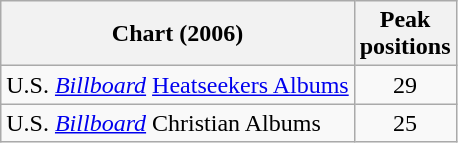<table class="wikitable">
<tr>
<th>Chart (2006)</th>
<th>Peak<br>positions</th>
</tr>
<tr>
<td>U.S. <em><a href='#'>Billboard</a></em> <a href='#'>Heatseekers Albums</a></td>
<td style="text-align:center;">29</td>
</tr>
<tr>
<td>U.S. <em><a href='#'>Billboard</a></em> Christian Albums</td>
<td style="text-align:center;">25</td>
</tr>
</table>
